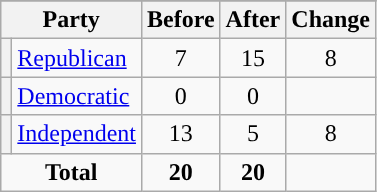<table class="wikitable" style="text-align:center;">
<tr>
</tr>
<tr>
<th colspan=2>Party</th>
<th>Before</th>
<th>After</th>
<th>Change</th>
</tr>
<tr>
<th style="background-color:"></th>
<td style="text-align:left;"><a href='#'>Republican</a></td>
<td>7</td>
<td>15</td>
<td> 8</td>
</tr>
<tr>
<th style="background-color:"></th>
<td style="text-align:left;"><a href='#'>Democratic</a></td>
<td>0</td>
<td>0</td>
<td></td>
</tr>
<tr>
<th style="background-color:"></th>
<td style="text-align:left;"><a href='#'>Independent</a></td>
<td>13</td>
<td>5</td>
<td> 8</td>
</tr>
<tr>
<td colspan=2><strong>Total</strong></td>
<td><strong>20</strong></td>
<td><strong>20</strong></td>
<td></td>
</tr>
</table>
